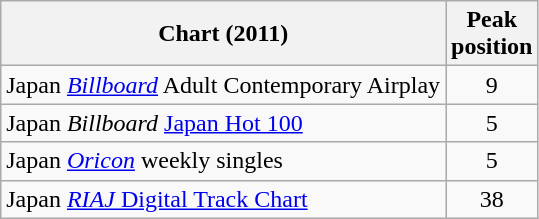<table class="wikitable sortable">
<tr>
<th>Chart (2011)</th>
<th>Peak<br>position</th>
</tr>
<tr>
<td>Japan <em><a href='#'>Billboard</a></em> Adult Contemporary Airplay</td>
<td align="center">9</td>
</tr>
<tr>
<td>Japan <em>Billboard</em> <a href='#'>Japan Hot 100</a></td>
<td align="center">5</td>
</tr>
<tr>
<td>Japan <em><a href='#'>Oricon</a></em> weekly singles</td>
<td align="center">5</td>
</tr>
<tr>
<td>Japan <a href='#'><em>RIAJ</em> Digital Track Chart</a></td>
<td align="center">38</td>
</tr>
</table>
